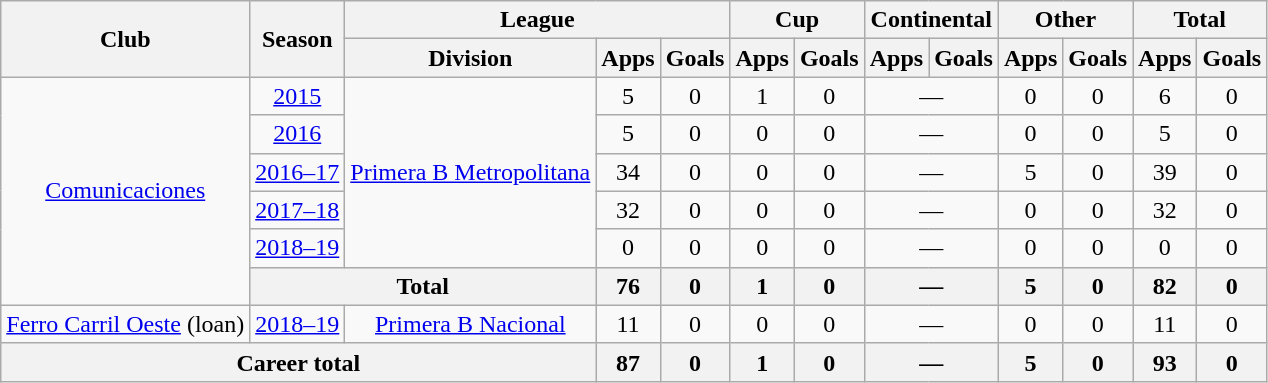<table class="wikitable" style="text-align:center">
<tr>
<th rowspan="2">Club</th>
<th rowspan="2">Season</th>
<th colspan="3">League</th>
<th colspan="2">Cup</th>
<th colspan="2">Continental</th>
<th colspan="2">Other</th>
<th colspan="2">Total</th>
</tr>
<tr>
<th>Division</th>
<th>Apps</th>
<th>Goals</th>
<th>Apps</th>
<th>Goals</th>
<th>Apps</th>
<th>Goals</th>
<th>Apps</th>
<th>Goals</th>
<th>Apps</th>
<th>Goals</th>
</tr>
<tr>
<td rowspan="6"><a href='#'>Comunicaciones</a></td>
<td><a href='#'>2015</a></td>
<td rowspan="5"><a href='#'>Primera B Metropolitana</a></td>
<td>5</td>
<td>0</td>
<td>1</td>
<td>0</td>
<td colspan="2">—</td>
<td>0</td>
<td>0</td>
<td>6</td>
<td>0</td>
</tr>
<tr>
<td><a href='#'>2016</a></td>
<td>5</td>
<td>0</td>
<td>0</td>
<td>0</td>
<td colspan="2">—</td>
<td>0</td>
<td>0</td>
<td>5</td>
<td>0</td>
</tr>
<tr>
<td><a href='#'>2016–17</a></td>
<td>34</td>
<td>0</td>
<td>0</td>
<td>0</td>
<td colspan="2">—</td>
<td>5</td>
<td>0</td>
<td>39</td>
<td>0</td>
</tr>
<tr>
<td><a href='#'>2017–18</a></td>
<td>32</td>
<td>0</td>
<td>0</td>
<td>0</td>
<td colspan="2">—</td>
<td>0</td>
<td>0</td>
<td>32</td>
<td>0</td>
</tr>
<tr>
<td><a href='#'>2018–19</a></td>
<td>0</td>
<td>0</td>
<td>0</td>
<td>0</td>
<td colspan="2">—</td>
<td>0</td>
<td>0</td>
<td>0</td>
<td>0</td>
</tr>
<tr>
<th colspan="2">Total</th>
<th>76</th>
<th>0</th>
<th>1</th>
<th>0</th>
<th colspan="2">—</th>
<th>5</th>
<th>0</th>
<th>82</th>
<th>0</th>
</tr>
<tr>
<td rowspan="1"><a href='#'>Ferro Carril Oeste</a> (loan)</td>
<td><a href='#'>2018–19</a></td>
<td rowspan="1"><a href='#'>Primera B Nacional</a></td>
<td>11</td>
<td>0</td>
<td>0</td>
<td>0</td>
<td colspan="2">—</td>
<td>0</td>
<td>0</td>
<td>11</td>
<td>0</td>
</tr>
<tr>
<th colspan="3">Career total</th>
<th>87</th>
<th>0</th>
<th>1</th>
<th>0</th>
<th colspan="2">—</th>
<th>5</th>
<th>0</th>
<th>93</th>
<th>0</th>
</tr>
</table>
